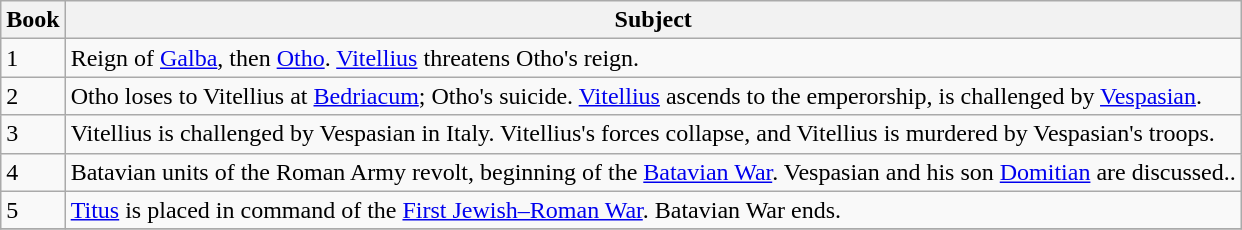<table class="wikitable">
<tr>
<th>Book</th>
<th>Subject</th>
</tr>
<tr>
<td>1</td>
<td>Reign of <a href='#'>Galba</a>, then <a href='#'>Otho</a>. <a href='#'>Vitellius</a> threatens Otho's reign.</td>
</tr>
<tr>
<td>2</td>
<td>Otho loses to Vitellius at <a href='#'>Bedriacum</a>; Otho's suicide. <a href='#'>Vitellius</a> ascends to the emperorship, is challenged by <a href='#'>Vespasian</a>.</td>
</tr>
<tr>
<td>3</td>
<td>Vitellius is challenged by Vespasian in Italy. Vitellius's forces collapse, and Vitellius is murdered by Vespasian's troops.</td>
</tr>
<tr>
<td>4</td>
<td>Batavian units of the Roman Army revolt, beginning of the <a href='#'>Batavian War</a>. Vespasian and his son <a href='#'>Domitian</a> are discussed..</td>
</tr>
<tr>
<td>5</td>
<td><a href='#'>Titus</a> is placed in command of the <a href='#'>First Jewish–Roman War</a>. Batavian War ends.</td>
</tr>
<tr>
</tr>
</table>
